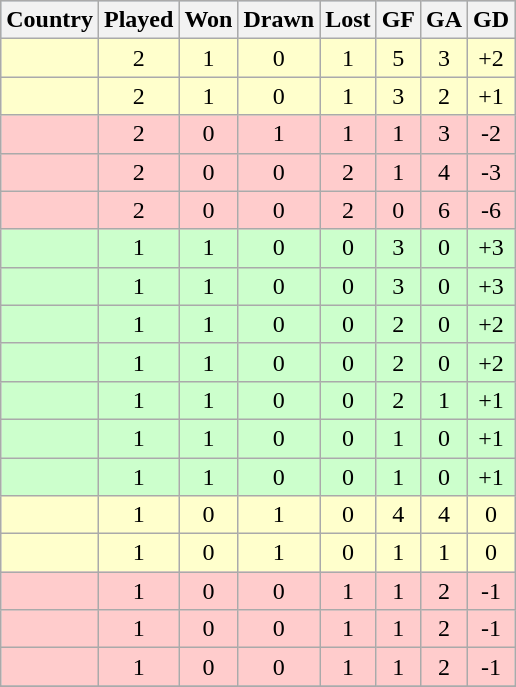<table class="wikitable sortable" style="border: 1px #aaa solid;">
<tr bgcolor="b0c4de">
<th>Country</th>
<th>Played</th>
<th>Won</th>
<th>Drawn</th>
<th>Lost</th>
<th>GF</th>
<th>GA</th>
<th>GD</th>
</tr>
<tr bgcolor="#FFFFCC">
<td></td>
<td align="center">2</td>
<td align="center">1</td>
<td align="center">0</td>
<td align="center">1</td>
<td align="center">5</td>
<td align="center">3</td>
<td align="center"><span>+2</span></td>
</tr>
<tr bgcolor="#FFFFCC">
<td></td>
<td align="center">2</td>
<td align="center">1</td>
<td align="center">0</td>
<td align="center">1</td>
<td align="center">3</td>
<td align="center">2</td>
<td align="center"><span>+1</span></td>
</tr>
<tr bgcolor="#FFCCCC">
<td></td>
<td align="center">2</td>
<td align="center">0</td>
<td align="center">1</td>
<td align="center">1</td>
<td align="center">1</td>
<td align="center">3</td>
<td align="center"><span>-2</span></td>
</tr>
<tr bgcolor="#FFCCCC">
<td></td>
<td align="center">2</td>
<td align="center">0</td>
<td align="center">0</td>
<td align="center">2</td>
<td align="center">1</td>
<td align="center">4</td>
<td align="center"><span>-3</span></td>
</tr>
<tr bgcolor="#FFCCCC">
<td></td>
<td align="center">2</td>
<td align="center">0</td>
<td align="center">0</td>
<td align="center">2</td>
<td align="center">0</td>
<td align="center">6</td>
<td align="center"><span>-6</span></td>
</tr>
<tr bgcolor="#CCFFCC">
<td></td>
<td align="center">1</td>
<td align="center">1</td>
<td align="center">0</td>
<td align="center">0</td>
<td align="center">3</td>
<td align="center">0</td>
<td align="center"><span>+3</span></td>
</tr>
<tr bgcolor="#CCFFCC">
<td></td>
<td align="center">1</td>
<td align="center">1</td>
<td align="center">0</td>
<td align="center">0</td>
<td align="center">3</td>
<td align="center">0</td>
<td align="center"><span>+3</span></td>
</tr>
<tr bgcolor="#CCFFCC">
<td></td>
<td align="center">1</td>
<td align="center">1</td>
<td align="center">0</td>
<td align="center">0</td>
<td align="center">2</td>
<td align="center">0</td>
<td align="center"><span>+2</span></td>
</tr>
<tr bgcolor="#CCFFCC">
<td></td>
<td align="center">1</td>
<td align="center">1</td>
<td align="center">0</td>
<td align="center">0</td>
<td align="center">2</td>
<td align="center">0</td>
<td align="center"><span>+2</span></td>
</tr>
<tr bgcolor="#CCFFCC">
<td></td>
<td align="center">1</td>
<td align="center">1</td>
<td align="center">0</td>
<td align="center">0</td>
<td align="center">2</td>
<td align="center">1</td>
<td align="center"><span>+1</span></td>
</tr>
<tr bgcolor="#CCFFCC">
<td></td>
<td align="center">1</td>
<td align="center">1</td>
<td align="center">0</td>
<td align="center">0</td>
<td align="center">1</td>
<td align="center">0</td>
<td align="center"><span>+1</span></td>
</tr>
<tr bgcolor="#CCFFCC">
<td></td>
<td align="center">1</td>
<td align="center">1</td>
<td align="center">0</td>
<td align="center">0</td>
<td align="center">1</td>
<td align="center">0</td>
<td align="center"><span>+1</span></td>
</tr>
<tr bgcolor="#FFFFCC">
<td></td>
<td align="center">1</td>
<td align="center">0</td>
<td align="center">1</td>
<td align="center">0</td>
<td align="center">4</td>
<td align="center">4</td>
<td align="center"><span>0</span></td>
</tr>
<tr bgcolor="#FFFFCC">
<td></td>
<td align="center">1</td>
<td align="center">0</td>
<td align="center">1</td>
<td align="center">0</td>
<td align="center">1</td>
<td align="center">1</td>
<td align="center"><span>0</span></td>
</tr>
<tr bgcolor="#FFCCCC">
<td></td>
<td align="center">1</td>
<td align="center">0</td>
<td align="center">0</td>
<td align="center">1</td>
<td align="center">1</td>
<td align="center">2</td>
<td align="center"><span>-1</span></td>
</tr>
<tr bgcolor="#FFCCCC">
<td></td>
<td align="center">1</td>
<td align="center">0</td>
<td align="center">0</td>
<td align="center">1</td>
<td align="center">1</td>
<td align="center">2</td>
<td align="center"><span>-1</span></td>
</tr>
<tr bgcolor="#FFCCCC">
<td></td>
<td align="center">1</td>
<td align="center">0</td>
<td align="center">0</td>
<td align="center">1</td>
<td align="center">1</td>
<td align="center">2</td>
<td align="center"><span>-1</span></td>
</tr>
<tr bgcolor="#f9f9f9">
</tr>
</table>
